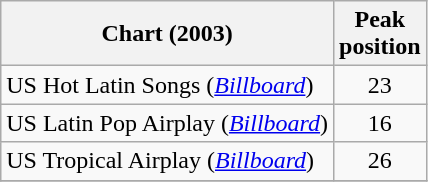<table class="wikitable">
<tr>
<th align="left">Chart (2003)</th>
<th align="left">Peak<br>position</th>
</tr>
<tr>
<td align="left">US Hot Latin Songs (<a href='#'><em>Billboard</em></a>)</td>
<td style="text-align:center;">23</td>
</tr>
<tr>
<td align="left">US Latin Pop Airplay (<a href='#'><em>Billboard</em></a>)</td>
<td style="text-align:center;">16</td>
</tr>
<tr>
<td align="left">US Tropical Airplay (<em><a href='#'>Billboard</a></em>)</td>
<td align="center">26</td>
</tr>
<tr>
</tr>
</table>
